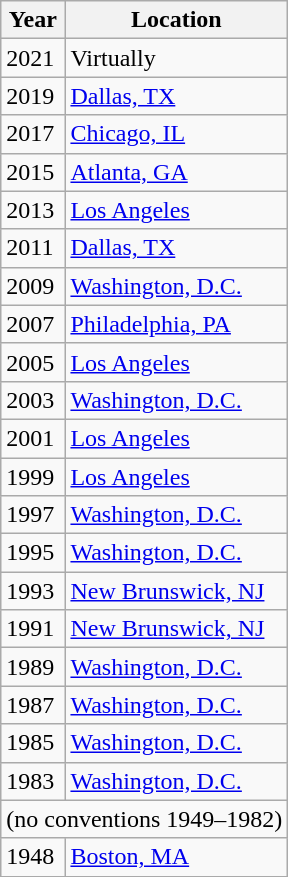<table class="wikitable">
<tr>
<th>Year</th>
<th>Location</th>
</tr>
<tr>
<td>2021</td>
<td>Virtually</td>
</tr>
<tr>
<td>2019</td>
<td><a href='#'>Dallas, TX</a></td>
</tr>
<tr>
<td>2017</td>
<td><a href='#'>Chicago, IL</a></td>
</tr>
<tr>
<td>2015</td>
<td><a href='#'>Atlanta, GA</a></td>
</tr>
<tr>
<td>2013</td>
<td><a href='#'>Los Angeles</a></td>
</tr>
<tr>
<td>2011</td>
<td><a href='#'>Dallas, TX</a></td>
</tr>
<tr>
<td>2009</td>
<td><a href='#'>Washington, D.C.</a></td>
</tr>
<tr>
<td>2007</td>
<td><a href='#'>Philadelphia, PA</a></td>
</tr>
<tr>
<td>2005</td>
<td><a href='#'>Los Angeles</a></td>
</tr>
<tr>
<td>2003</td>
<td><a href='#'>Washington, D.C.</a></td>
</tr>
<tr>
<td>2001</td>
<td><a href='#'>Los Angeles</a></td>
</tr>
<tr>
<td>1999</td>
<td><a href='#'>Los Angeles</a></td>
</tr>
<tr>
<td>1997</td>
<td><a href='#'>Washington, D.C.</a></td>
</tr>
<tr>
<td>1995</td>
<td><a href='#'>Washington, D.C.</a></td>
</tr>
<tr>
<td>1993</td>
<td><a href='#'>New Brunswick, NJ</a></td>
</tr>
<tr>
<td>1991</td>
<td><a href='#'>New Brunswick, NJ</a></td>
</tr>
<tr>
<td>1989</td>
<td><a href='#'>Washington, D.C.</a></td>
</tr>
<tr>
<td>1987</td>
<td><a href='#'>Washington, D.C.</a></td>
</tr>
<tr>
<td>1985</td>
<td><a href='#'>Washington, D.C.</a></td>
</tr>
<tr>
<td>1983</td>
<td><a href='#'>Washington, D.C.</a></td>
</tr>
<tr>
<td colspan=2>(no conventions 1949–1982)</td>
</tr>
<tr>
<td>1948</td>
<td><a href='#'>Boston, MA</a></td>
</tr>
<tr>
</tr>
</table>
